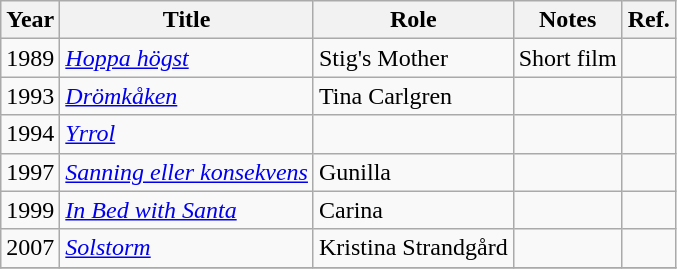<table class="wikitable">
<tr>
<th>Year</th>
<th>Title</th>
<th>Role</th>
<th>Notes</th>
<th>Ref.</th>
</tr>
<tr>
<td>1989</td>
<td><em><a href='#'>Hoppa högst</a></em></td>
<td>Stig's Mother</td>
<td>Short film</td>
<td></td>
</tr>
<tr>
<td>1993</td>
<td><em><a href='#'>Drömkåken</a></em></td>
<td>Tina Carlgren</td>
<td></td>
<td></td>
</tr>
<tr>
<td>1994</td>
<td><em><a href='#'>Yrrol</a></em></td>
<td></td>
<td></td>
<td></td>
</tr>
<tr>
<td>1997</td>
<td><em><a href='#'>Sanning eller konsekvens</a></em></td>
<td>Gunilla</td>
<td></td>
<td></td>
</tr>
<tr>
<td>1999</td>
<td><em><a href='#'>In Bed with Santa</a></em></td>
<td>Carina</td>
<td></td>
<td></td>
</tr>
<tr>
<td>2007</td>
<td><em><a href='#'>Solstorm</a></em></td>
<td>Kristina Strandgård</td>
<td></td>
<td></td>
</tr>
<tr>
</tr>
</table>
